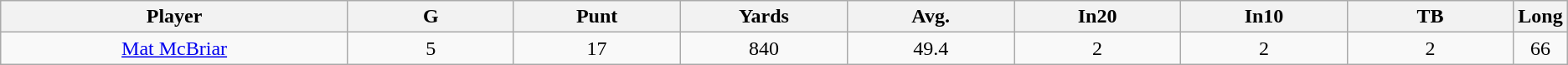<table class="wikitable">
<tr>
<th bgcolor="#DDDDFF" width="23%">Player</th>
<th bgcolor="#DDDDFF" width="11%">G</th>
<th bgcolor="#DDDDFF" width="11%">Punt</th>
<th bgcolor="#DDDDFF" width="11%">Yards</th>
<th bgcolor="#DDDDFF" width="11%">Avg.</th>
<th bgcolor="#DDDDFF" width="11%">In20</th>
<th bgcolor="#DDDDFF" width="11%">In10</th>
<th bgcolor="#DDDDFF" width="11%">TB</th>
<th bgcolor="#DDDDFF" width="11%">Long</th>
</tr>
<tr align="center">
<td><a href='#'>Mat McBriar</a></td>
<td>5</td>
<td>17</td>
<td>840</td>
<td>49.4</td>
<td>2</td>
<td>2</td>
<td>2</td>
<td>66</td>
</tr>
</table>
